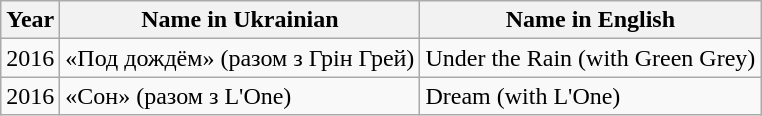<table class="wikitable">
<tr>
<th>Year</th>
<th>Name in Ukrainian</th>
<th>Name in English</th>
</tr>
<tr>
<td>2016</td>
<td>«Под дождём» (разом з Грін Грей)</td>
<td>Under the Rain (with Green Grey)</td>
</tr>
<tr>
<td>2016</td>
<td>«Сон» (разом з L'One)</td>
<td>Dream (with L'One)</td>
</tr>
</table>
